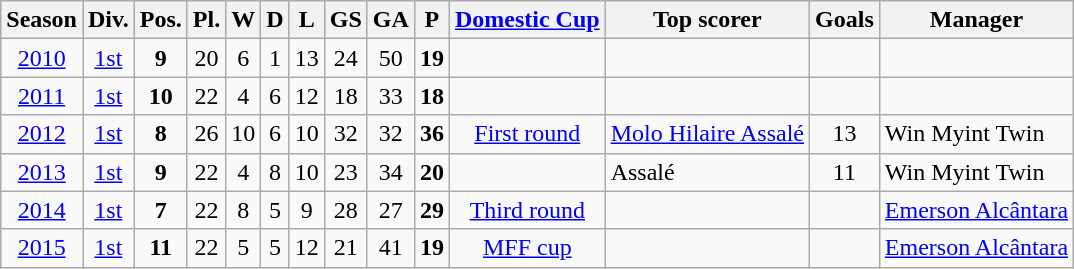<table class="wikitable">
<tr style="background:#efefef;">
<th>Season</th>
<th>Div.</th>
<th>Pos.</th>
<th>Pl.</th>
<th>W</th>
<th>D</th>
<th>L</th>
<th>GS</th>
<th>GA</th>
<th>P</th>
<th><a href='#'>Domestic Cup</a></th>
<th>Top scorer</th>
<th>Goals</th>
<th>Manager</th>
</tr>
<tr>
<td align=center><a href='#'>2010</a></td>
<td align=center><a href='#'>1st</a></td>
<td align=center><strong>9</strong></td>
<td align=center>20</td>
<td align=center>6</td>
<td align=center>1</td>
<td align=center>13</td>
<td align=center>24</td>
<td align=center>50</td>
<td align=center><strong>19</strong></td>
<td align=center></td>
<td align=left></td>
<td align=center></td>
<td align=left></td>
</tr>
<tr>
<td align=center><a href='#'>2011</a></td>
<td align=center><a href='#'>1st</a></td>
<td align=center><strong>10</strong></td>
<td align=center>22</td>
<td align=center>4</td>
<td align=center>6</td>
<td align=center>12</td>
<td align=center>18</td>
<td align=center>33</td>
<td align=center><strong>18</strong></td>
<td align=center></td>
<td align=left></td>
<td align=center></td>
<td align=left></td>
</tr>
<tr>
<td align=center><a href='#'>2012</a></td>
<td align=center><a href='#'>1st</a></td>
<td align=center><strong>8</strong></td>
<td align=center>26</td>
<td align=center>10</td>
<td align=center>6</td>
<td align=center>10</td>
<td align=center>32</td>
<td align=center>32</td>
<td align=center><strong>36</strong></td>
<td align=center><a href='#'>First round</a></td>
<td align=left> <a href='#'>Molo Hilaire Assalé</a></td>
<td align=center>13</td>
<td align=left> Win Myint Twin</td>
</tr>
<tr>
<td align=center><a href='#'>2013</a></td>
<td align=center><a href='#'>1st</a></td>
<td align=center><strong>9</strong></td>
<td align=center>22</td>
<td align=center>4</td>
<td align=center>8</td>
<td align=center>10</td>
<td align=center>23</td>
<td align=center>34</td>
<td align=center><strong>20</strong></td>
<td align=center></td>
<td align=left> Assalé</td>
<td align=center>11</td>
<td align=left> Win Myint Twin</td>
</tr>
<tr>
<td align=center><a href='#'>2014</a></td>
<td align=center><a href='#'>1st</a></td>
<td align=center><strong>7</strong></td>
<td align=center>22</td>
<td align=center>8</td>
<td align=center>5</td>
<td align=center>9</td>
<td align=center>28</td>
<td align=center>27</td>
<td align=center><strong>29</strong></td>
<td align=center><a href='#'>Third round</a></td>
<td align=left></td>
<td align=center></td>
<td align=left> <a href='#'>Emerson Alcântara</a></td>
</tr>
<tr>
<td align=center><a href='#'>2015</a></td>
<td align=center><a href='#'>1st</a></td>
<td align=center><strong>11</strong></td>
<td align=center>22</td>
<td align=center>5</td>
<td align=center>5</td>
<td align=center>12</td>
<td align=center>21</td>
<td align=center>41</td>
<td align=center><strong>19</strong></td>
<td align=center><a href='#'>MFF cup</a></td>
<td align=left></td>
<td align=center></td>
<td align=left> <a href='#'>Emerson Alcântara</a></td>
</tr>
</table>
